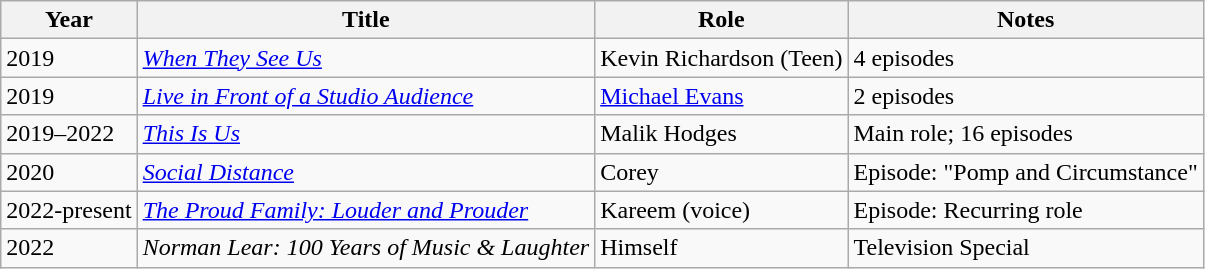<table class="wikitable sortable">
<tr>
<th>Year</th>
<th>Title</th>
<th>Role</th>
<th class="unsortable">Notes</th>
</tr>
<tr>
<td>2019</td>
<td><em><a href='#'>When They See Us</a></em></td>
<td>Kevin Richardson (Teen)</td>
<td>4 episodes</td>
</tr>
<tr>
<td>2019</td>
<td><em><a href='#'>Live in Front of a Studio Audience</a></em></td>
<td><a href='#'>Michael Evans</a></td>
<td>2 episodes</td>
</tr>
<tr>
<td>2019–2022</td>
<td><em><a href='#'>This Is Us</a></em></td>
<td>Malik Hodges</td>
<td>Main role; 16 episodes</td>
</tr>
<tr>
<td>2020</td>
<td><a href='#'><em>Social Distance</em></a></td>
<td>Corey</td>
<td>Episode: "Pomp and Circumstance"</td>
</tr>
<tr>
<td>2022-present</td>
<td><em><a href='#'>The Proud Family: Louder and Prouder</a></em></td>
<td>Kareem (voice)</td>
<td>Episode: Recurring role</td>
</tr>
<tr>
<td>2022</td>
<td><em>Norman Lear: 100 Years of Music & Laughter</em></td>
<td>Himself</td>
<td>Television Special </td>
</tr>
</table>
